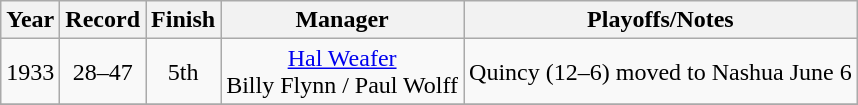<table class="wikitable" style="text-align:center">
<tr>
<th>Year</th>
<th>Record</th>
<th>Finish</th>
<th>Manager</th>
<th>Playoffs/Notes</th>
</tr>
<tr>
<td>1933</td>
<td>28–47</td>
<td>5th</td>
<td><a href='#'>Hal Weafer</a><br>Billy Flynn / Paul Wolff</td>
<td>Quincy (12–6) moved to Nashua June 6</td>
</tr>
<tr>
</tr>
</table>
